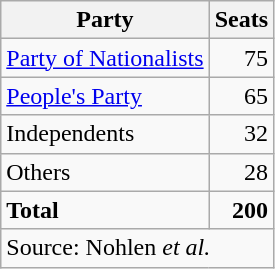<table class=wikitable style=text-align:right>
<tr>
<th>Party</th>
<th>Seats</th>
</tr>
<tr>
<td align=left><a href='#'>Party of Nationalists</a></td>
<td>75</td>
</tr>
<tr>
<td align=left><a href='#'>People's Party</a></td>
<td>65</td>
</tr>
<tr>
<td align=left>Independents</td>
<td>32</td>
</tr>
<tr>
<td align=left>Others</td>
<td>28</td>
</tr>
<tr>
<td align=left><strong>Total</strong></td>
<td><strong>200</strong></td>
</tr>
<tr>
<td colspan=2 align=left>Source: Nohlen <em>et al.</em></td>
</tr>
</table>
